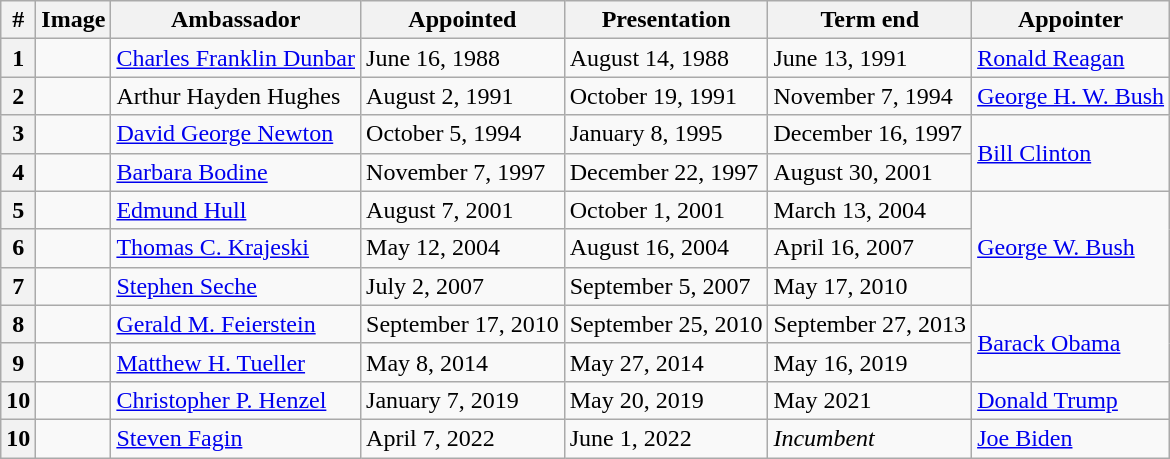<table class="wikitable">
<tr>
<th>#</th>
<th>Image</th>
<th>Ambassador</th>
<th>Appointed</th>
<th>Presentation</th>
<th>Term end</th>
<th>Appointer</th>
</tr>
<tr>
<th>1</th>
<td></td>
<td><a href='#'>Charles Franklin Dunbar</a></td>
<td>June 16, 1988</td>
<td>August 14, 1988</td>
<td>June 13, 1991</td>
<td><a href='#'>Ronald Reagan</a></td>
</tr>
<tr>
<th>2</th>
<td></td>
<td>Arthur Hayden Hughes</td>
<td>August 2, 1991</td>
<td>October 19, 1991</td>
<td>November 7, 1994</td>
<td><a href='#'>George H. W. Bush</a></td>
</tr>
<tr>
<th>3</th>
<td></td>
<td><a href='#'>David George Newton</a></td>
<td>October 5, 1994</td>
<td>January 8, 1995</td>
<td>December 16, 1997</td>
<td rowspan="2"><a href='#'>Bill Clinton</a></td>
</tr>
<tr>
<th>4</th>
<td></td>
<td><a href='#'>Barbara Bodine</a></td>
<td>November 7, 1997</td>
<td>December 22, 1997</td>
<td>August 30, 2001</td>
</tr>
<tr>
<th>5</th>
<td></td>
<td><a href='#'>Edmund Hull</a></td>
<td>August 7, 2001</td>
<td>October 1, 2001</td>
<td>March 13, 2004</td>
<td rowspan="3"><a href='#'>George W. Bush</a></td>
</tr>
<tr>
<th>6</th>
<td></td>
<td><a href='#'>Thomas C. Krajeski</a></td>
<td>May 12, 2004</td>
<td>August 16, 2004</td>
<td>April 16, 2007</td>
</tr>
<tr>
<th>7</th>
<td></td>
<td><a href='#'>Stephen Seche</a></td>
<td>July 2, 2007</td>
<td>September 5, 2007</td>
<td>May 17, 2010</td>
</tr>
<tr>
<th>8</th>
<td></td>
<td><a href='#'>Gerald M. Feierstein</a></td>
<td>September 17, 2010</td>
<td>September 25, 2010</td>
<td>September 27, 2013</td>
<td rowspan="2"><a href='#'>Barack Obama</a></td>
</tr>
<tr>
<th>9</th>
<td></td>
<td><a href='#'>Matthew H. Tueller</a></td>
<td>May 8, 2014</td>
<td>May 27, 2014</td>
<td>May 16, 2019</td>
</tr>
<tr>
<th>10</th>
<td></td>
<td><a href='#'>Christopher P. Henzel</a></td>
<td>January 7, 2019</td>
<td>May 20, 2019</td>
<td>May 2021</td>
<td><a href='#'>Donald Trump</a></td>
</tr>
<tr>
<th>10</th>
<td></td>
<td><a href='#'>Steven Fagin</a></td>
<td>April 7, 2022</td>
<td>June 1, 2022</td>
<td><em>Incumbent</em></td>
<td><a href='#'>Joe Biden</a></td>
</tr>
</table>
